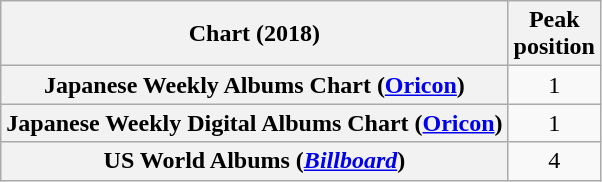<table class="wikitable sortable plainrowheaders" style="text-align:center">
<tr>
<th scope="col">Chart (2018)</th>
<th scope="col">Peak<br> position</th>
</tr>
<tr>
<th scope="row">Japanese Weekly Albums Chart (<a href='#'>Oricon</a>)</th>
<td>1</td>
</tr>
<tr>
<th scope="row">Japanese Weekly Digital Albums Chart (<a href='#'>Oricon</a>)</th>
<td>1</td>
</tr>
<tr>
<th scope="row">US World Albums (<em><a href='#'>Billboard</a></em>)</th>
<td>4</td>
</tr>
</table>
